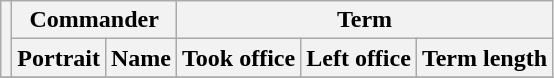<table class="wikitable sortable" style="text-align:center;">
<tr>
<th rowspan="2"></th>
<th colspan="2">Commander</th>
<th colspan="3">Term</th>
</tr>
<tr>
<th>Portrait</th>
<th>Name</th>
<th>Took office</th>
<th>Left office</th>
<th>Term length</th>
</tr>
<tr>
</tr>
</table>
